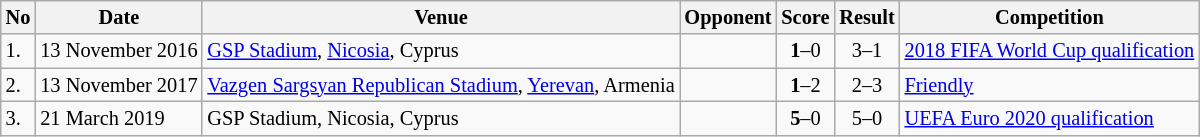<table class="wikitable" style="font-size:85%;">
<tr>
<th>No</th>
<th>Date</th>
<th>Venue</th>
<th>Opponent</th>
<th>Score</th>
<th>Result</th>
<th>Competition</th>
</tr>
<tr>
<td>1.</td>
<td>13 November 2016</td>
<td><a href='#'>GSP Stadium</a>, <a href='#'>Nicosia</a>, Cyprus</td>
<td></td>
<td align=center><strong>1</strong>–0</td>
<td align=center>3–1</td>
<td><a href='#'>2018 FIFA World Cup qualification</a></td>
</tr>
<tr>
<td>2.</td>
<td>13 November 2017</td>
<td><a href='#'>Vazgen Sargsyan Republican Stadium</a>, <a href='#'>Yerevan</a>, Armenia</td>
<td></td>
<td align=center><strong>1</strong>–2</td>
<td align=center>2–3</td>
<td><a href='#'>Friendly</a></td>
</tr>
<tr>
<td>3.</td>
<td>21 March 2019</td>
<td>GSP Stadium, Nicosia, Cyprus</td>
<td></td>
<td align=center><strong>5</strong>–0</td>
<td align=center>5–0</td>
<td><a href='#'>UEFA Euro 2020 qualification</a></td>
</tr>
</table>
